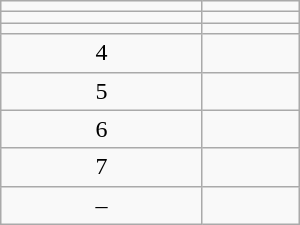<table class="wikitable" width="200px">
<tr>
<td align=center></td>
<td></td>
</tr>
<tr>
<td align=center></td>
<td></td>
</tr>
<tr>
<td align=center></td>
<td></td>
</tr>
<tr>
<td align=center>4</td>
<td></td>
</tr>
<tr>
<td align=center>5</td>
<td></td>
</tr>
<tr>
<td align=center>6</td>
<td></td>
</tr>
<tr>
<td align=center>7</td>
<td></td>
</tr>
<tr>
<td align=center>–</td>
<td></td>
</tr>
</table>
